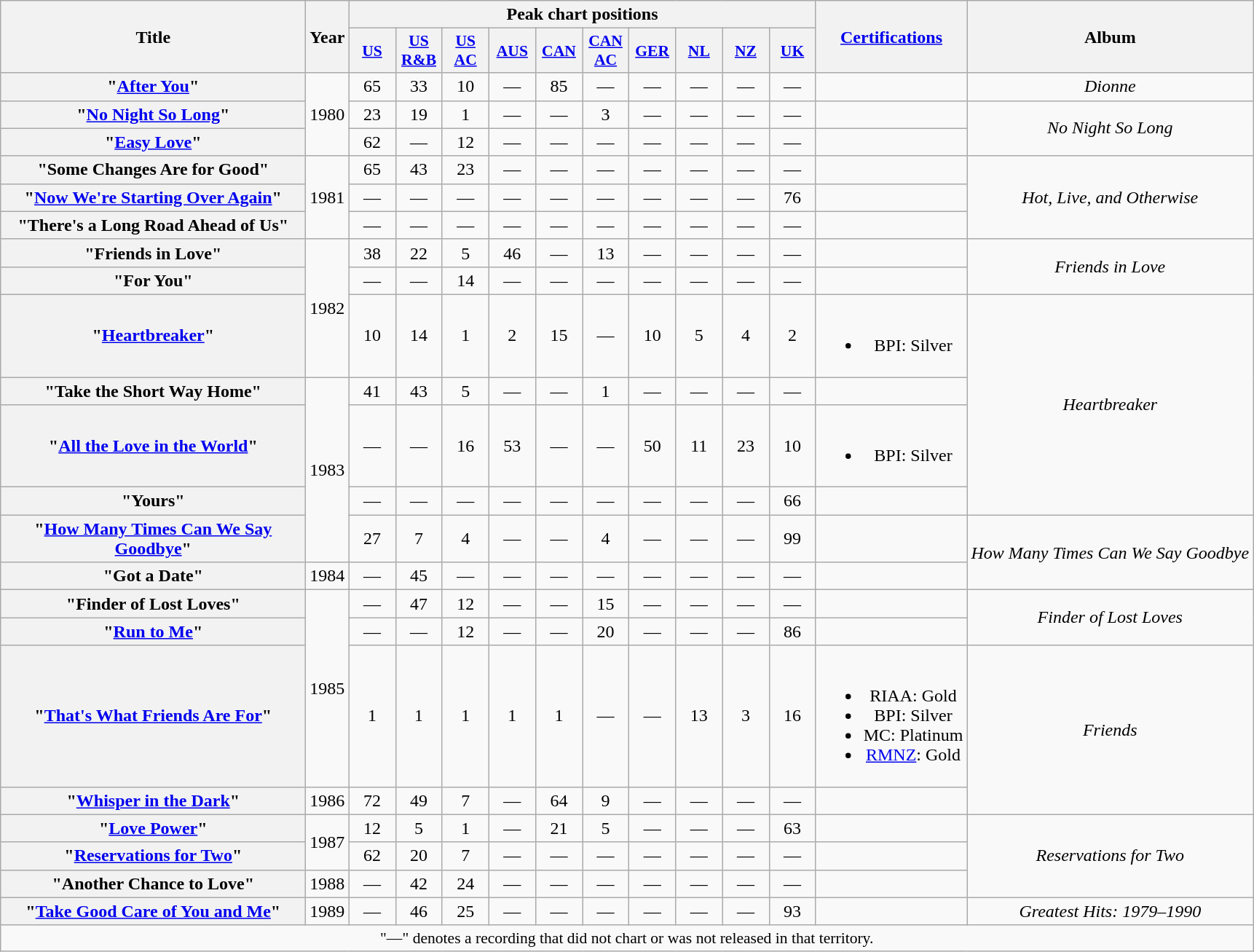<table class="wikitable plainrowheaders" style="text-align:center;" border="1">
<tr>
<th scope="col" rowspan="2" style="width:17em;">Title</th>
<th scope="col" rowspan="2">Year</th>
<th scope="col" colspan="10">Peak chart positions</th>
<th scope="col" rowspan="2"><a href='#'>Certifications</a></th>
<th scope="col" rowspan="2">Album</th>
</tr>
<tr>
<th scope="col" style="width:2.5em;font-size:90%;"><a href='#'>US</a><br></th>
<th scope="col" style="width:2.5em;font-size:90%;"><a href='#'>US<br>R&B</a><br></th>
<th scope="col" style="width:2.5em;font-size:90%;"><a href='#'>US<br>AC</a><br></th>
<th scope="col" style="width:2.5em;font-size:90%;"><a href='#'>AUS</a><br></th>
<th scope="col" style="width:2.5em;font-size:90%;"><a href='#'>CAN</a><br></th>
<th scope="col" style="width:2.5em;font-size:90%;"><a href='#'>CAN<br>AC</a><br></th>
<th scope="col" style="width:2.5em;font-size:90%;"><a href='#'>GER</a><br></th>
<th scope="col" style="width:2.5em;font-size:90%;"><a href='#'>NL</a><br></th>
<th scope="col" style="width:2.5em;font-size:90%;"><a href='#'>NZ</a><br></th>
<th scope="col" style="width:2.5em;font-size:90%;"><a href='#'>UK</a><br></th>
</tr>
<tr>
<th scope="row">"<a href='#'>After You</a>"</th>
<td rowspan="3">1980</td>
<td>65</td>
<td>33</td>
<td>10</td>
<td>—</td>
<td>85</td>
<td>—</td>
<td>—</td>
<td>—</td>
<td>—</td>
<td>—</td>
<td></td>
<td><em>Dionne</em></td>
</tr>
<tr>
<th scope="row">"<a href='#'>No Night So Long</a>"</th>
<td>23</td>
<td>19</td>
<td>1</td>
<td>—</td>
<td>—</td>
<td>3</td>
<td>—</td>
<td>—</td>
<td>—</td>
<td>—</td>
<td></td>
<td rowspan="2"><em>No Night So Long</em></td>
</tr>
<tr>
<th scope="row">"<a href='#'>Easy Love</a>"</th>
<td>62</td>
<td>—</td>
<td>12</td>
<td>—</td>
<td>—</td>
<td>—</td>
<td>—</td>
<td>—</td>
<td>—</td>
<td>—</td>
<td></td>
</tr>
<tr>
<th scope="row">"Some Changes Are for Good"</th>
<td rowspan="3">1981</td>
<td>65</td>
<td>43</td>
<td>23</td>
<td>—</td>
<td>—</td>
<td>—</td>
<td>—</td>
<td>—</td>
<td>—</td>
<td>—</td>
<td></td>
<td rowspan="3"><em>Hot, Live, and Otherwise</em></td>
</tr>
<tr>
<th scope="row">"<a href='#'>Now We're Starting Over Again</a>"</th>
<td>—</td>
<td>—</td>
<td>—</td>
<td>—</td>
<td>—</td>
<td>—</td>
<td>—</td>
<td>—</td>
<td>—</td>
<td>76</td>
<td></td>
</tr>
<tr>
<th scope="row">"There's a Long Road Ahead of Us"</th>
<td>—</td>
<td>—</td>
<td>—</td>
<td>—</td>
<td>—</td>
<td>—</td>
<td>—</td>
<td>—</td>
<td>—</td>
<td>—</td>
<td></td>
</tr>
<tr>
<th scope="row">"Friends in Love" <br></th>
<td rowspan="3">1982</td>
<td>38</td>
<td>22</td>
<td>5</td>
<td>46</td>
<td>—</td>
<td>13</td>
<td>—</td>
<td>—</td>
<td>—</td>
<td>—</td>
<td></td>
<td rowspan="2"><em>Friends in Love</em></td>
</tr>
<tr>
<th scope="row">"For You"</th>
<td>—</td>
<td>—</td>
<td>14</td>
<td>—</td>
<td>—</td>
<td>—</td>
<td>—</td>
<td>—</td>
<td>—</td>
<td>—</td>
<td></td>
</tr>
<tr>
<th scope="row">"<a href='#'>Heartbreaker</a>"</th>
<td>10</td>
<td>14</td>
<td>1</td>
<td>2</td>
<td>15</td>
<td>—</td>
<td>10</td>
<td>5</td>
<td>4</td>
<td>2</td>
<td><br><ul><li>BPI: Silver</li></ul></td>
<td rowspan="4"><em>Heartbreaker</em></td>
</tr>
<tr>
<th scope="row">"Take the Short Way Home"</th>
<td rowspan="4">1983</td>
<td>41</td>
<td>43</td>
<td>5</td>
<td>—</td>
<td>—</td>
<td>1</td>
<td>—</td>
<td>—</td>
<td>—</td>
<td>—</td>
<td></td>
</tr>
<tr>
<th scope="row">"<a href='#'>All the Love in the World</a>"</th>
<td>—</td>
<td>—</td>
<td>16</td>
<td>53</td>
<td>—</td>
<td>—</td>
<td>50</td>
<td>11</td>
<td>23</td>
<td>10</td>
<td><br><ul><li>BPI: Silver</li></ul></td>
</tr>
<tr>
<th scope="row">"Yours"</th>
<td>—</td>
<td>—</td>
<td>—</td>
<td>—</td>
<td>—</td>
<td>—</td>
<td>—</td>
<td>—</td>
<td>—</td>
<td>66</td>
<td></td>
</tr>
<tr>
<th scope="row">"<a href='#'>How Many Times Can We Say Goodbye</a>" <br></th>
<td>27</td>
<td>7</td>
<td>4</td>
<td>—</td>
<td>—</td>
<td>4</td>
<td>—</td>
<td>—</td>
<td>—</td>
<td>99</td>
<td></td>
<td rowspan="2"><em>How Many Times Can We Say Goodbye</em></td>
</tr>
<tr>
<th scope="row">"Got a Date"</th>
<td>1984</td>
<td>—</td>
<td>45</td>
<td>—</td>
<td>—</td>
<td>—</td>
<td>—</td>
<td>—</td>
<td>—</td>
<td>—</td>
<td>—</td>
<td></td>
</tr>
<tr>
<th scope="row">"Finder of Lost Loves" <br></th>
<td rowspan="3">1985</td>
<td>—</td>
<td>47</td>
<td>12</td>
<td>—</td>
<td>—</td>
<td>15</td>
<td>—</td>
<td>—</td>
<td>—</td>
<td>—</td>
<td></td>
<td rowspan="2"><em>Finder of Lost Loves</em></td>
</tr>
<tr>
<th scope="row">"<a href='#'>Run to Me</a>" <br></th>
<td>—</td>
<td>—</td>
<td>12</td>
<td>—</td>
<td>—</td>
<td>20</td>
<td>—</td>
<td>—</td>
<td>—</td>
<td>86</td>
<td></td>
</tr>
<tr>
<th scope="row">"<a href='#'>That's What Friends Are For</a>" <br></th>
<td>1</td>
<td>1</td>
<td>1</td>
<td>1</td>
<td>1</td>
<td>—</td>
<td>—</td>
<td>13</td>
<td>3</td>
<td>16</td>
<td><br><ul><li>RIAA: Gold</li><li>BPI: Silver</li><li>MC: Platinum</li><li><a href='#'>RMNZ</a>: Gold</li></ul></td>
<td rowspan="2"><em>Friends</em></td>
</tr>
<tr>
<th scope="row">"<a href='#'>Whisper in the Dark</a>"</th>
<td>1986</td>
<td>72</td>
<td>49</td>
<td>7</td>
<td>—</td>
<td>64</td>
<td>9</td>
<td>—</td>
<td>—</td>
<td>—</td>
<td>—</td>
<td></td>
</tr>
<tr>
<th scope="row">"<a href='#'>Love Power</a>" <br></th>
<td rowspan="2">1987</td>
<td>12</td>
<td>5</td>
<td>1</td>
<td>—</td>
<td>21</td>
<td>5</td>
<td>—</td>
<td>—</td>
<td>—</td>
<td>63</td>
<td></td>
<td rowspan="3"><em>Reservations for Two</em></td>
</tr>
<tr>
<th scope="row">"<a href='#'>Reservations for Two</a>" <br></th>
<td>62</td>
<td>20</td>
<td>7</td>
<td>—</td>
<td>—</td>
<td>—</td>
<td>—</td>
<td>—</td>
<td>—</td>
<td>—</td>
<td></td>
</tr>
<tr>
<th scope="row">"Another Chance to Love" <br></th>
<td>1988</td>
<td>—</td>
<td>42</td>
<td>24</td>
<td>—</td>
<td>—</td>
<td>—</td>
<td>—</td>
<td>—</td>
<td>—</td>
<td>—</td>
<td></td>
</tr>
<tr>
<th scope="row">"<a href='#'>Take Good Care of You and Me</a>" <br></th>
<td>1989</td>
<td>—</td>
<td>46</td>
<td>25</td>
<td>—</td>
<td>—</td>
<td>—</td>
<td>—</td>
<td>—</td>
<td>—</td>
<td>93</td>
<td></td>
<td rowspan="1"><em>Greatest Hits: 1979–1990</em></td>
</tr>
<tr>
<td colspan="14" style="font-size:90%">"—" denotes a recording that did not chart or was not released in that territory.</td>
</tr>
</table>
